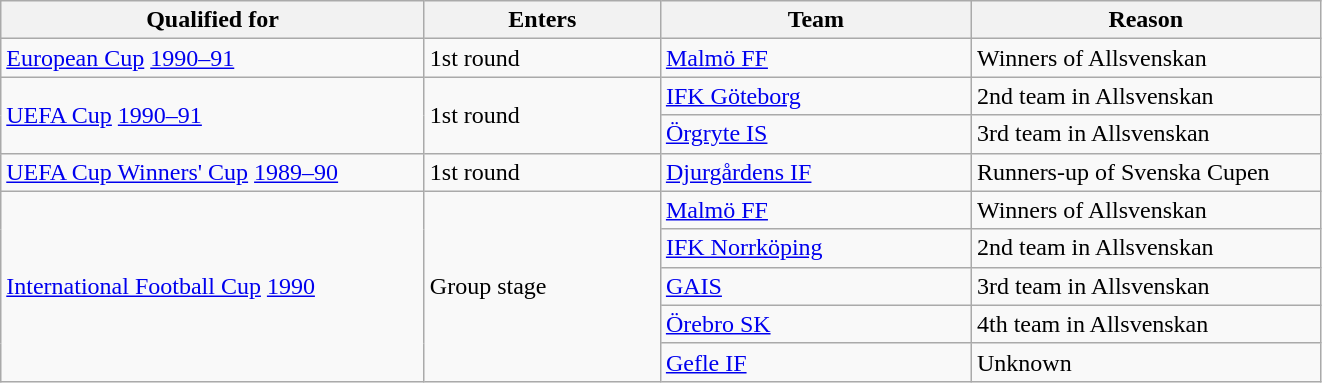<table class="wikitable" style="text-align: left">
<tr>
<th style="width: 275px;">Qualified for</th>
<th style="width: 150px;">Enters</th>
<th style="width: 200px;">Team</th>
<th style="width: 225px;">Reason</th>
</tr>
<tr>
<td><a href='#'>European Cup</a> <a href='#'>1990–91</a></td>
<td>1st round</td>
<td><a href='#'>Malmö FF</a></td>
<td>Winners of Allsvenskan</td>
</tr>
<tr>
<td rowspan=2><a href='#'>UEFA Cup</a> <a href='#'>1990–91</a></td>
<td rowspan=2>1st round</td>
<td><a href='#'>IFK Göteborg</a></td>
<td>2nd team in Allsvenskan</td>
</tr>
<tr>
<td><a href='#'>Örgryte IS</a></td>
<td>3rd team in Allsvenskan</td>
</tr>
<tr>
<td><a href='#'>UEFA Cup Winners' Cup</a> <a href='#'>1989–90</a></td>
<td>1st round</td>
<td><a href='#'>Djurgårdens IF</a></td>
<td>Runners-up of Svenska Cupen</td>
</tr>
<tr>
<td rowspan=5><a href='#'>International Football Cup</a> <a href='#'>1990</a></td>
<td rowspan=5>Group stage</td>
<td><a href='#'>Malmö FF</a></td>
<td>Winners of Allsvenskan</td>
</tr>
<tr>
<td><a href='#'>IFK Norrköping</a></td>
<td>2nd team in Allsvenskan</td>
</tr>
<tr>
<td><a href='#'>GAIS</a></td>
<td>3rd team in Allsvenskan</td>
</tr>
<tr>
<td><a href='#'>Örebro SK</a></td>
<td>4th team in Allsvenskan</td>
</tr>
<tr>
<td><a href='#'>Gefle IF</a></td>
<td>Unknown</td>
</tr>
</table>
